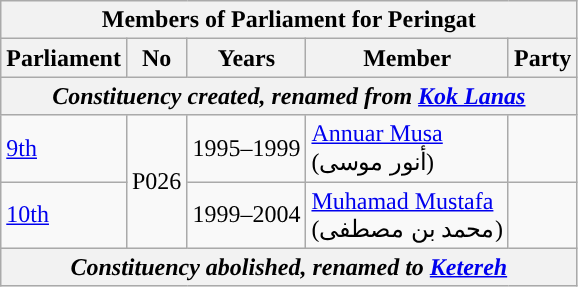<table class=wikitable>
<tr>
<th colspan="5">Members of Parliament for Peringat</th>
</tr>
<tr>
<th>Parliament</th>
<th>No</th>
<th>Years</th>
<th>Member</th>
<th>Party</th>
</tr>
<tr>
<th colspan="5" align="center"><em>Constituency created, renamed from <a href='#'>Kok Lanas</a></em></th>
</tr>
<tr>
<td><a href='#'>9th</a></td>
<td rowspan="2">P026</td>
<td>1995–1999</td>
<td><a href='#'>Annuar Musa</a> <br>  (أنور موسى)</td>
<td></td>
</tr>
<tr>
<td><a href='#'>10th</a></td>
<td>1999–2004</td>
<td><a href='#'>Muhamad Mustafa</a> <br>  (محمد بن مصطفى)</td>
<td></td>
</tr>
<tr>
<th colspan="5" align="center"><em>Constituency abolished, renamed to <a href='#'>Ketereh</a></em></th>
</tr>
</table>
